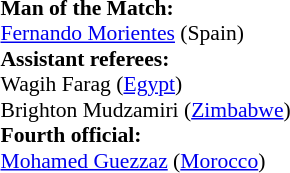<table width=100% style="font-size: 90%">
<tr>
<td><br><strong>Man of the Match:</strong>
<br><a href='#'>Fernando Morientes</a> (Spain)<br><strong>Assistant referees:</strong>
<br>Wagih Farag (<a href='#'>Egypt</a>)
<br>Brighton Mudzamiri (<a href='#'>Zimbabwe</a>)
<br><strong>Fourth official:</strong>
<br><a href='#'>Mohamed Guezzaz</a> (<a href='#'>Morocco</a>)</td>
</tr>
</table>
